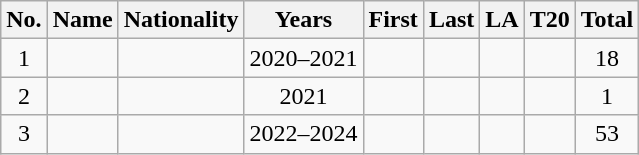<table class="wikitable sortable" style="text-align: center;">
<tr>
<th>No.</th>
<th>Name</th>
<th>Nationality</th>
<th>Years</th>
<th>First</th>
<th>Last</th>
<th>LA</th>
<th>T20</th>
<th>Total</th>
</tr>
<tr>
<td>1</td>
<td align="left"></td>
<td></td>
<td>2020–2021</td>
<td></td>
<td></td>
<td></td>
<td></td>
<td>18</td>
</tr>
<tr>
<td>2</td>
<td align="left"></td>
<td></td>
<td>2021</td>
<td></td>
<td></td>
<td></td>
<td></td>
<td>1</td>
</tr>
<tr>
<td>3</td>
<td align="left"></td>
<td></td>
<td>2022–2024</td>
<td></td>
<td></td>
<td></td>
<td></td>
<td>53</td>
</tr>
</table>
